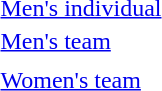<table>
<tr>
<td><a href='#'>Men's individual</a></td>
<td></td>
<td></td>
<td></td>
</tr>
<tr>
<td><a href='#'>Men's team</a></td>
<td></td>
<td></td>
<td></td>
</tr>
<tr>
<td></td>
<td></td>
<td></td>
<td></td>
</tr>
<tr>
<td><a href='#'>Women's team</a></td>
<td></td>
<td></td>
<td></td>
</tr>
</table>
